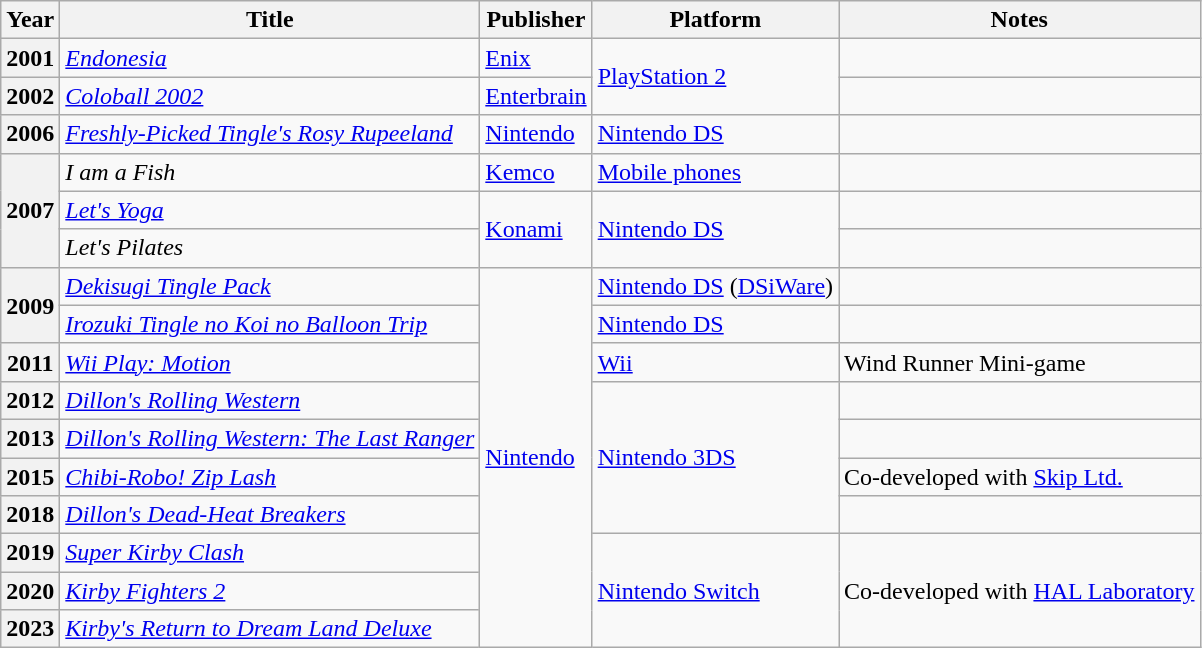<table class="wikitable sortable">
<tr>
<th>Year</th>
<th>Title</th>
<th>Publisher</th>
<th>Platform</th>
<th>Notes</th>
</tr>
<tr>
<th>2001</th>
<td><em><a href='#'>Endonesia</a></em></td>
<td><a href='#'>Enix</a></td>
<td rowspan="2"><a href='#'>PlayStation 2</a></td>
<td></td>
</tr>
<tr>
<th>2002</th>
<td><em><a href='#'>Coloball 2002</a></em></td>
<td><a href='#'>Enterbrain</a></td>
<td></td>
</tr>
<tr>
<th>2006</th>
<td><em><a href='#'>Freshly-Picked Tingle's Rosy Rupeeland</a></em></td>
<td><a href='#'>Nintendo</a></td>
<td><a href='#'>Nintendo DS</a></td>
<td></td>
</tr>
<tr>
<th rowspan="3">2007</th>
<td><em>I am a Fish</em></td>
<td><a href='#'>Kemco</a></td>
<td><a href='#'>Mobile phones</a></td>
<td></td>
</tr>
<tr>
<td><em><a href='#'>Let's Yoga</a></em></td>
<td rowspan="2"><a href='#'>Konami</a></td>
<td rowspan="2"><a href='#'>Nintendo DS</a></td>
<td></td>
</tr>
<tr>
<td><em>Let's Pilates</em></td>
<td></td>
</tr>
<tr>
<th rowspan="2">2009</th>
<td><em><a href='#'>Dekisugi Tingle Pack</a></em></td>
<td rowspan="10"><a href='#'>Nintendo</a></td>
<td><a href='#'>Nintendo DS</a> (<a href='#'>DSiWare</a>)</td>
<td></td>
</tr>
<tr>
<td><em><a href='#'>Irozuki Tingle no Koi no Balloon Trip</a></em></td>
<td><a href='#'>Nintendo DS</a></td>
<td></td>
</tr>
<tr>
<th>2011</th>
<td><em><a href='#'>Wii Play: Motion</a></em></td>
<td><a href='#'>Wii</a></td>
<td>Wind Runner Mini-game</td>
</tr>
<tr>
<th>2012</th>
<td><em><a href='#'>Dillon's Rolling Western</a></em></td>
<td rowspan="4"><a href='#'>Nintendo 3DS</a></td>
<td></td>
</tr>
<tr>
<th>2013</th>
<td><em><a href='#'>Dillon's Rolling Western: The Last Ranger</a></em></td>
<td></td>
</tr>
<tr>
<th>2015</th>
<td><em><a href='#'>Chibi-Robo! Zip Lash</a></em></td>
<td>Co-developed with <a href='#'>Skip Ltd.</a></td>
</tr>
<tr>
<th>2018</th>
<td><em><a href='#'>Dillon's Dead-Heat Breakers</a></em></td>
<td></td>
</tr>
<tr>
<th>2019</th>
<td><em><a href='#'>Super Kirby Clash</a></em></td>
<td rowspan="3"><a href='#'>Nintendo Switch</a></td>
<td rowspan="3">Co-developed with <a href='#'>HAL Laboratory</a></td>
</tr>
<tr>
<th>2020</th>
<td><em><a href='#'>Kirby Fighters 2</a></em></td>
</tr>
<tr>
<th>2023</th>
<td><em><a href='#'>Kirby's Return to Dream Land Deluxe</a></em></td>
</tr>
</table>
